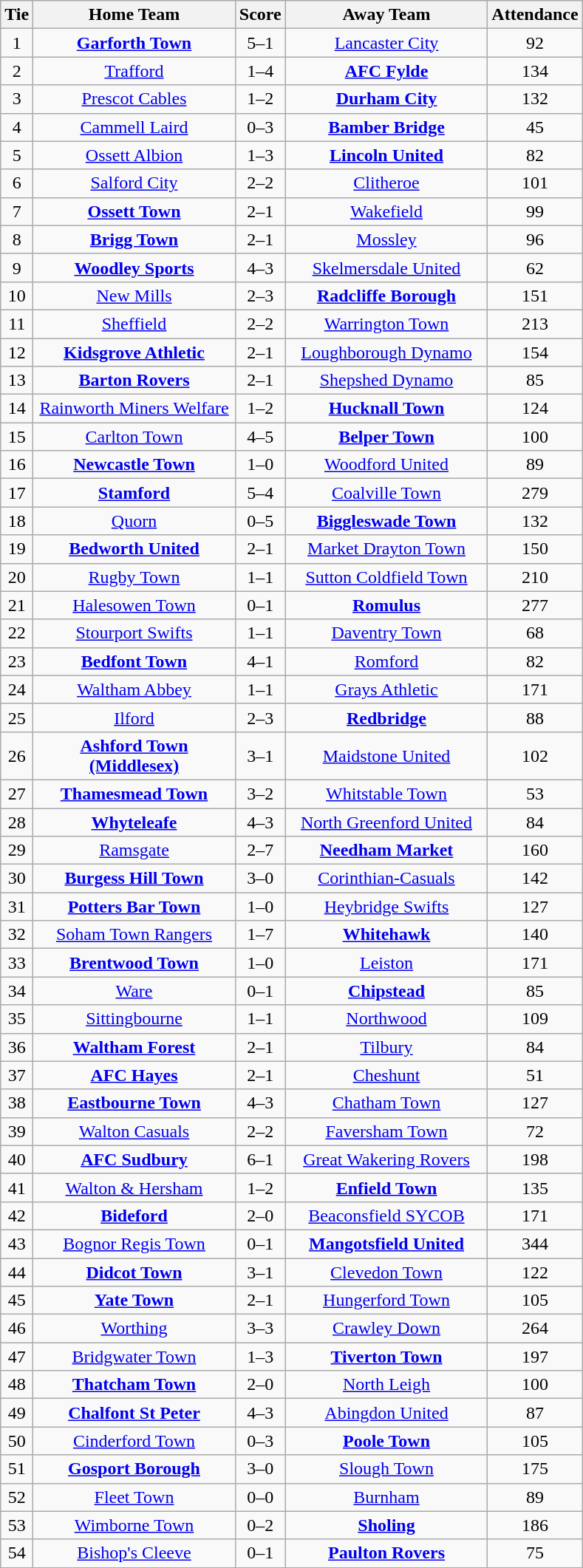<table class="wikitable" style="text-align:center;">
<tr>
<th width=20>Tie</th>
<th width=175>Home Team</th>
<th width=20>Score</th>
<th width=175>Away Team</th>
<th width=20>Attendance</th>
</tr>
<tr>
<td>1</td>
<td><strong><a href='#'>Garforth Town</a></strong></td>
<td>5–1</td>
<td><a href='#'>Lancaster City</a></td>
<td>92</td>
</tr>
<tr>
<td>2</td>
<td><a href='#'>Trafford</a></td>
<td>1–4</td>
<td><strong><a href='#'>AFC Fylde</a></strong></td>
<td>134</td>
</tr>
<tr>
<td>3</td>
<td><a href='#'>Prescot Cables</a></td>
<td>1–2</td>
<td><strong><a href='#'>Durham City</a></strong></td>
<td>132</td>
</tr>
<tr>
<td>4</td>
<td><a href='#'>Cammell Laird</a></td>
<td>0–3</td>
<td><strong><a href='#'>Bamber Bridge</a></strong></td>
<td>45</td>
</tr>
<tr>
<td>5</td>
<td><a href='#'>Ossett Albion</a></td>
<td>1–3</td>
<td><strong><a href='#'>Lincoln United</a></strong></td>
<td>82</td>
</tr>
<tr>
<td>6</td>
<td><a href='#'>Salford City</a></td>
<td>2–2</td>
<td><a href='#'>Clitheroe</a></td>
<td>101</td>
</tr>
<tr>
<td>7</td>
<td><strong><a href='#'>Ossett Town</a></strong></td>
<td>2–1</td>
<td><a href='#'>Wakefield</a></td>
<td>99</td>
</tr>
<tr>
<td>8</td>
<td><strong><a href='#'>Brigg Town</a></strong></td>
<td>2–1</td>
<td><a href='#'>Mossley</a></td>
<td>96</td>
</tr>
<tr>
<td>9</td>
<td><strong><a href='#'>Woodley Sports</a></strong></td>
<td>4–3</td>
<td><a href='#'>Skelmersdale United</a></td>
<td>62</td>
</tr>
<tr>
<td>10</td>
<td><a href='#'>New Mills</a></td>
<td>2–3</td>
<td><strong><a href='#'>Radcliffe Borough</a></strong></td>
<td>151</td>
</tr>
<tr>
<td>11</td>
<td><a href='#'>Sheffield</a></td>
<td>2–2</td>
<td><a href='#'>Warrington Town</a></td>
<td>213</td>
</tr>
<tr>
<td>12</td>
<td><strong><a href='#'>Kidsgrove Athletic</a></strong></td>
<td>2–1</td>
<td><a href='#'>Loughborough Dynamo</a></td>
<td>154</td>
</tr>
<tr>
<td>13</td>
<td><strong><a href='#'>Barton Rovers</a></strong></td>
<td>2–1</td>
<td><a href='#'>Shepshed Dynamo</a></td>
<td>85</td>
</tr>
<tr>
<td>14</td>
<td><a href='#'>Rainworth Miners Welfare</a></td>
<td>1–2</td>
<td><strong><a href='#'>Hucknall Town</a></strong></td>
<td>124</td>
</tr>
<tr>
<td>15</td>
<td><a href='#'>Carlton Town</a></td>
<td>4–5</td>
<td><strong><a href='#'>Belper Town</a></strong></td>
<td>100</td>
</tr>
<tr>
<td>16</td>
<td><strong><a href='#'>Newcastle Town</a></strong></td>
<td>1–0</td>
<td><a href='#'>Woodford United</a></td>
<td>89</td>
</tr>
<tr>
<td>17</td>
<td><strong><a href='#'>Stamford</a></strong></td>
<td>5–4</td>
<td><a href='#'>Coalville Town</a></td>
<td>279</td>
</tr>
<tr>
<td>18</td>
<td><a href='#'>Quorn</a></td>
<td>0–5</td>
<td><strong><a href='#'>Biggleswade Town</a></strong></td>
<td>132</td>
</tr>
<tr>
<td>19</td>
<td><strong><a href='#'>Bedworth United</a></strong></td>
<td>2–1</td>
<td><a href='#'>Market Drayton Town</a></td>
<td>150</td>
</tr>
<tr>
<td>20</td>
<td><a href='#'>Rugby Town</a></td>
<td>1–1</td>
<td><a href='#'>Sutton Coldfield Town</a></td>
<td>210</td>
</tr>
<tr>
<td>21</td>
<td><a href='#'>Halesowen Town</a></td>
<td>0–1</td>
<td><strong><a href='#'>Romulus</a></strong></td>
<td>277</td>
</tr>
<tr>
<td>22</td>
<td><a href='#'>Stourport Swifts</a></td>
<td>1–1</td>
<td><a href='#'>Daventry Town</a></td>
<td>68</td>
</tr>
<tr>
<td>23</td>
<td><strong><a href='#'>Bedfont Town</a></strong></td>
<td>4–1</td>
<td><a href='#'>Romford</a></td>
<td>82</td>
</tr>
<tr>
<td>24</td>
<td><a href='#'>Waltham Abbey</a></td>
<td>1–1</td>
<td><a href='#'>Grays Athletic</a></td>
<td>171</td>
</tr>
<tr>
<td>25</td>
<td><a href='#'>Ilford</a></td>
<td>2–3</td>
<td><strong><a href='#'>Redbridge</a></strong></td>
<td>88</td>
</tr>
<tr>
<td>26</td>
<td><strong><a href='#'>Ashford Town (Middlesex)</a></strong></td>
<td>3–1</td>
<td><a href='#'>Maidstone United</a></td>
<td>102</td>
</tr>
<tr>
<td>27</td>
<td><strong><a href='#'>Thamesmead Town</a></strong></td>
<td>3–2</td>
<td><a href='#'>Whitstable Town</a></td>
<td>53</td>
</tr>
<tr>
<td>28</td>
<td><strong><a href='#'>Whyteleafe</a></strong></td>
<td>4–3</td>
<td><a href='#'>North Greenford United</a></td>
<td>84</td>
</tr>
<tr>
<td>29</td>
<td><a href='#'>Ramsgate</a></td>
<td>2–7</td>
<td><strong><a href='#'>Needham Market</a></strong></td>
<td>160</td>
</tr>
<tr>
<td>30</td>
<td><strong><a href='#'>Burgess Hill Town</a></strong></td>
<td>3–0</td>
<td><a href='#'>Corinthian-Casuals</a></td>
<td>142</td>
</tr>
<tr>
<td>31</td>
<td><strong><a href='#'>Potters Bar Town</a></strong></td>
<td>1–0</td>
<td><a href='#'>Heybridge Swifts</a></td>
<td>127</td>
</tr>
<tr>
<td>32</td>
<td><a href='#'>Soham Town Rangers</a></td>
<td>1–7</td>
<td><strong><a href='#'>Whitehawk</a></strong></td>
<td>140</td>
</tr>
<tr>
<td>33</td>
<td><strong><a href='#'>Brentwood Town</a></strong></td>
<td>1–0</td>
<td><a href='#'>Leiston</a></td>
<td>171</td>
</tr>
<tr>
<td>34</td>
<td><a href='#'>Ware</a></td>
<td>0–1</td>
<td><strong><a href='#'>Chipstead</a></strong></td>
<td>85</td>
</tr>
<tr>
<td>35</td>
<td><a href='#'>Sittingbourne</a></td>
<td>1–1</td>
<td><a href='#'>Northwood</a></td>
<td>109</td>
</tr>
<tr>
<td>36</td>
<td><strong><a href='#'>Waltham Forest</a></strong></td>
<td>2–1</td>
<td><a href='#'>Tilbury</a></td>
<td>84</td>
</tr>
<tr>
<td>37</td>
<td><strong><a href='#'>AFC Hayes</a></strong></td>
<td>2–1</td>
<td><a href='#'>Cheshunt</a></td>
<td>51</td>
</tr>
<tr>
<td>38</td>
<td><strong><a href='#'>Eastbourne Town</a></strong></td>
<td>4–3</td>
<td><a href='#'>Chatham Town</a></td>
<td>127</td>
</tr>
<tr>
<td>39</td>
<td><a href='#'>Walton Casuals</a></td>
<td>2–2</td>
<td><a href='#'>Faversham Town</a></td>
<td>72</td>
</tr>
<tr>
<td>40</td>
<td><strong><a href='#'>AFC Sudbury</a></strong></td>
<td>6–1</td>
<td><a href='#'>Great Wakering Rovers</a></td>
<td>198</td>
</tr>
<tr>
<td>41</td>
<td><a href='#'>Walton & Hersham</a></td>
<td>1–2</td>
<td><strong><a href='#'>Enfield Town</a></strong></td>
<td>135</td>
</tr>
<tr>
<td>42</td>
<td><strong><a href='#'>Bideford</a></strong></td>
<td>2–0</td>
<td><a href='#'>Beaconsfield SYCOB</a></td>
<td>171</td>
</tr>
<tr>
<td>43</td>
<td><a href='#'>Bognor Regis Town</a></td>
<td>0–1</td>
<td><strong><a href='#'>Mangotsfield United</a></strong></td>
<td>344</td>
</tr>
<tr>
<td>44</td>
<td><strong><a href='#'>Didcot Town</a></strong></td>
<td>3–1</td>
<td><a href='#'>Clevedon Town</a></td>
<td>122</td>
</tr>
<tr>
<td>45</td>
<td><strong><a href='#'>Yate Town</a></strong></td>
<td>2–1</td>
<td><a href='#'>Hungerford Town</a></td>
<td>105</td>
</tr>
<tr>
<td>46</td>
<td><a href='#'>Worthing</a></td>
<td>3–3</td>
<td><a href='#'>Crawley Down</a></td>
<td>264</td>
</tr>
<tr>
<td>47</td>
<td><a href='#'>Bridgwater Town</a></td>
<td>1–3</td>
<td><strong><a href='#'>Tiverton Town</a></strong></td>
<td>197</td>
</tr>
<tr>
<td>48</td>
<td><strong><a href='#'>Thatcham Town</a></strong></td>
<td>2–0</td>
<td><a href='#'>North Leigh</a></td>
<td>100</td>
</tr>
<tr>
<td>49</td>
<td><strong><a href='#'>Chalfont St Peter</a></strong></td>
<td>4–3</td>
<td><a href='#'>Abingdon United</a></td>
<td>87</td>
</tr>
<tr>
<td>50</td>
<td><a href='#'>Cinderford Town</a></td>
<td>0–3</td>
<td><strong><a href='#'>Poole Town</a></strong></td>
<td>105</td>
</tr>
<tr>
<td>51</td>
<td><strong><a href='#'>Gosport Borough</a></strong></td>
<td>3–0</td>
<td><a href='#'>Slough Town</a></td>
<td>175</td>
</tr>
<tr>
<td>52</td>
<td><a href='#'>Fleet Town</a></td>
<td>0–0</td>
<td><a href='#'>Burnham</a></td>
<td>89</td>
</tr>
<tr>
<td>53</td>
<td><a href='#'>Wimborne Town</a></td>
<td>0–2</td>
<td><strong><a href='#'>Sholing</a></strong></td>
<td>186</td>
</tr>
<tr>
<td>54</td>
<td><a href='#'>Bishop's Cleeve</a></td>
<td>0–1</td>
<td><strong><a href='#'>Paulton Rovers</a></strong></td>
<td>75</td>
</tr>
</table>
